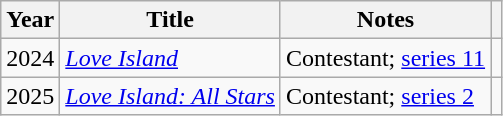<table class="wikitable">
<tr>
<th>Year</th>
<th>Title</th>
<th>Notes</th>
<th></th>
</tr>
<tr>
<td>2024</td>
<td><em><a href='#'>Love Island</a></em></td>
<td>Contestant; <a href='#'>series 11</a></td>
<td align="center"></td>
</tr>
<tr>
<td>2025</td>
<td><em><a href='#'>Love Island: All Stars</a></em></td>
<td>Contestant; <a href='#'>series 2</a></td>
<td align="center"></td>
</tr>
</table>
